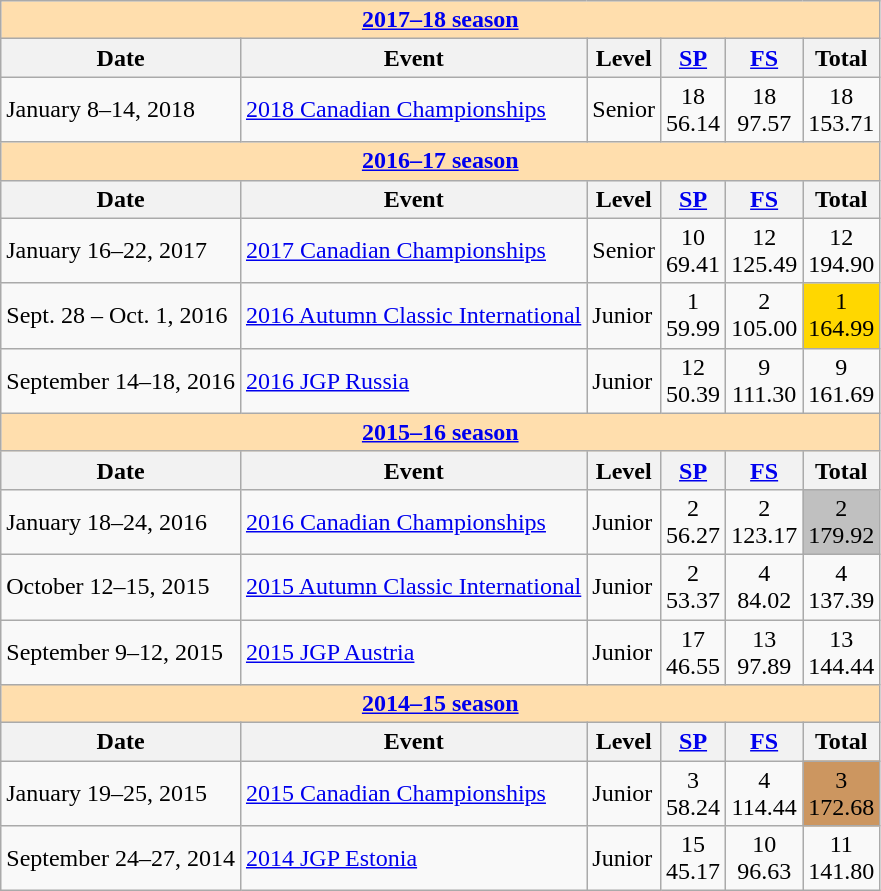<table class="wikitable">
<tr>
<th style="background-color: #ffdead;" colspan=6><a href='#'>2017–18 season</a></th>
</tr>
<tr>
<th>Date</th>
<th>Event</th>
<th>Level</th>
<th><a href='#'>SP</a></th>
<th><a href='#'>FS</a></th>
<th>Total</th>
</tr>
<tr>
<td>January 8–14, 2018</td>
<td><a href='#'>2018 Canadian Championships</a></td>
<td>Senior</td>
<td align=center>18 <br> 56.14</td>
<td align=center>18 <br> 97.57</td>
<td align=center>18 <br> 153.71</td>
</tr>
<tr>
<th style="background-color: #ffdead;" colspan=6><a href='#'>2016–17 season</a></th>
</tr>
<tr>
<th>Date</th>
<th>Event</th>
<th>Level</th>
<th><a href='#'>SP</a></th>
<th><a href='#'>FS</a></th>
<th>Total</th>
</tr>
<tr>
<td>January 16–22, 2017</td>
<td><a href='#'>2017 Canadian Championships</a></td>
<td>Senior</td>
<td align=center>10 <br> 69.41</td>
<td align=center>12 <br> 125.49</td>
<td align=center>12 <br> 194.90</td>
</tr>
<tr>
<td>Sept. 28 – Oct. 1, 2016</td>
<td><a href='#'>2016 Autumn Classic International</a></td>
<td>Junior</td>
<td align=center>1 <br> 59.99</td>
<td align=center>2 <br> 105.00</td>
<td align=center bgcolor=gold>1 <br> 164.99</td>
</tr>
<tr>
<td>September 14–18, 2016</td>
<td><a href='#'>2016 JGP Russia</a></td>
<td>Junior</td>
<td align=center>12 <br> 50.39</td>
<td align=center>9 <br> 111.30</td>
<td align=center>9 <br> 161.69</td>
</tr>
<tr>
<th style="background-color: #ffdead;" colspan=6><a href='#'>2015–16 season</a></th>
</tr>
<tr>
<th>Date</th>
<th>Event</th>
<th>Level</th>
<th><a href='#'>SP</a></th>
<th><a href='#'>FS</a></th>
<th>Total</th>
</tr>
<tr>
<td>January 18–24, 2016</td>
<td><a href='#'>2016 Canadian Championships</a></td>
<td>Junior</td>
<td align=center>2 <br> 56.27</td>
<td align=center>2 <br> 123.17</td>
<td align=center bgcolor=silver>2 <br> 179.92</td>
</tr>
<tr>
<td>October 12–15, 2015</td>
<td><a href='#'>2015 Autumn Classic International</a></td>
<td>Junior</td>
<td align=center>2 <br> 53.37</td>
<td align=center>4 <br> 84.02</td>
<td align=center>4 <br> 137.39</td>
</tr>
<tr>
<td>September 9–12, 2015</td>
<td><a href='#'>2015 JGP Austria</a></td>
<td>Junior</td>
<td align=center>17 <br> 46.55</td>
<td align=center>13 <br> 97.89</td>
<td align=center>13 <br> 144.44</td>
</tr>
<tr>
<th style="background-color: #ffdead;" colspan=6><a href='#'>2014–15 season</a></th>
</tr>
<tr>
<th>Date</th>
<th>Event</th>
<th>Level</th>
<th><a href='#'>SP</a></th>
<th><a href='#'>FS</a></th>
<th>Total</th>
</tr>
<tr>
<td>January 19–25, 2015</td>
<td><a href='#'>2015 Canadian Championships</a></td>
<td>Junior</td>
<td align=center>3 <br> 58.24</td>
<td align=center>4 <br> 114.44</td>
<td align=center bgcolor=cc966>3 <br> 172.68</td>
</tr>
<tr>
<td>September 24–27, 2014</td>
<td><a href='#'>2014 JGP Estonia</a></td>
<td>Junior</td>
<td align=center>15 <br> 45.17</td>
<td align=center>10 <br> 96.63</td>
<td align=center>11 <br> 141.80</td>
</tr>
</table>
